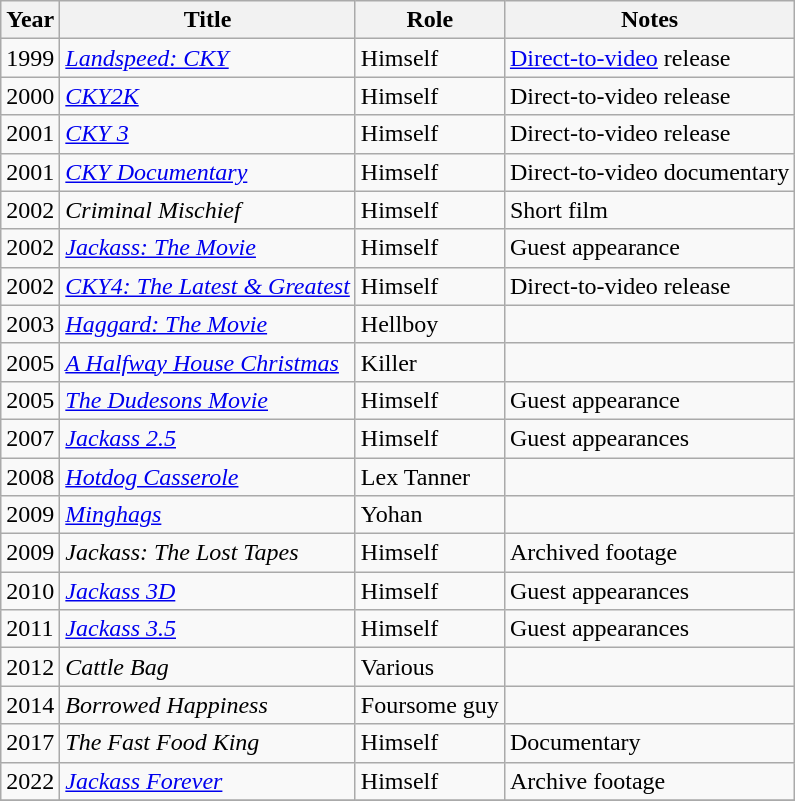<table class="wikitable sortable">
<tr>
<th>Year</th>
<th>Title</th>
<th>Role</th>
<th class="unsortable">Notes</th>
</tr>
<tr>
<td>1999</td>
<td><em><a href='#'>Landspeed: CKY</a></em></td>
<td>Himself</td>
<td><a href='#'>Direct-to-video</a> release</td>
</tr>
<tr>
<td>2000</td>
<td><em><a href='#'>CKY2K</a></em></td>
<td>Himself</td>
<td>Direct-to-video release</td>
</tr>
<tr>
<td>2001</td>
<td><em><a href='#'>CKY 3</a></em></td>
<td>Himself</td>
<td>Direct-to-video release</td>
</tr>
<tr>
<td>2001</td>
<td><em><a href='#'>CKY Documentary</a></em></td>
<td>Himself</td>
<td>Direct-to-video documentary</td>
</tr>
<tr>
<td>2002</td>
<td><em>Criminal Mischief</em></td>
<td>Himself</td>
<td>Short film</td>
</tr>
<tr>
<td>2002</td>
<td><em><a href='#'>Jackass: The Movie</a></em></td>
<td>Himself</td>
<td>Guest appearance</td>
</tr>
<tr>
<td>2002</td>
<td><em><a href='#'>CKY4: The Latest & Greatest</a></em></td>
<td>Himself</td>
<td>Direct-to-video release</td>
</tr>
<tr>
<td>2003</td>
<td><em><a href='#'>Haggard: The Movie</a></em></td>
<td>Hellboy</td>
<td></td>
</tr>
<tr>
<td>2005</td>
<td><em><a href='#'>A Halfway House Christmas</a></em></td>
<td>Killer</td>
<td></td>
</tr>
<tr>
<td>2005</td>
<td><em><a href='#'>The Dudesons Movie</a></em></td>
<td>Himself</td>
<td>Guest appearance</td>
</tr>
<tr>
<td>2007</td>
<td><em><a href='#'>Jackass 2.5</a></em></td>
<td>Himself</td>
<td>Guest appearances</td>
</tr>
<tr>
<td>2008</td>
<td><em><a href='#'>Hotdog Casserole</a></em></td>
<td>Lex Tanner</td>
<td></td>
</tr>
<tr>
<td>2009</td>
<td><em><a href='#'>Minghags</a></em></td>
<td>Yohan</td>
<td></td>
</tr>
<tr>
<td>2009</td>
<td><em>Jackass: The Lost Tapes</em></td>
<td>Himself</td>
<td>Archived footage</td>
</tr>
<tr>
<td>2010</td>
<td><em><a href='#'>Jackass 3D</a></em></td>
<td>Himself</td>
<td>Guest appearances</td>
</tr>
<tr>
<td>2011</td>
<td><em><a href='#'>Jackass 3.5</a></em></td>
<td>Himself</td>
<td>Guest appearances</td>
</tr>
<tr>
<td>2012</td>
<td><em>Cattle Bag</em></td>
<td>Various</td>
<td></td>
</tr>
<tr>
<td>2014</td>
<td><em>Borrowed Happiness</em></td>
<td>Foursome guy</td>
<td></td>
</tr>
<tr>
<td>2017</td>
<td><em>The Fast Food King</em></td>
<td>Himself</td>
<td>Documentary</td>
</tr>
<tr>
<td>2022</td>
<td><em><a href='#'>Jackass Forever</a></em></td>
<td>Himself</td>
<td>Archive footage</td>
</tr>
<tr>
</tr>
</table>
